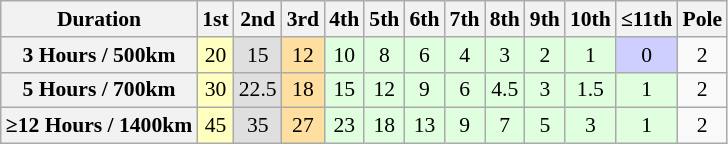<table class="wikitable" style="font-size:90%; text-align:center;">
<tr>
<th>Duration</th>
<th>1st</th>
<th>2nd</th>
<th>3rd</th>
<th>4th</th>
<th>5th</th>
<th>6th</th>
<th>7th</th>
<th>8th</th>
<th>9th</th>
<th>10th</th>
<th>≤11th</th>
<th>Pole</th>
</tr>
<tr>
<th>3 Hours / 500km</th>
<td style="background:#ffffbf;">20</td>
<td style="background:#dfdfdf;">15</td>
<td style="background:#ffdf9f;">12</td>
<td style="background:#dfffdf;">10</td>
<td style="background:#dfffdf;">8</td>
<td style="background:#dfffdf;">6</td>
<td style="background:#dfffdf;">4</td>
<td style="background:#dfffdf;">3</td>
<td style="background:#dfffdf;">2</td>
<td style="background:#dfffdf;">1</td>
<td style="background:#cfcfff;">0</td>
<td>2</td>
</tr>
<tr>
<th>5 Hours / 700km</th>
<td style="background:#ffffbf;">30</td>
<td style="background:#dfdfdf;">22.5</td>
<td style="background:#ffdf9f;">18</td>
<td style="background:#dfffdf;">15</td>
<td style="background:#dfffdf;">12</td>
<td style="background:#dfffdf;">9</td>
<td style="background:#dfffdf;">6</td>
<td style="background:#dfffdf;">4.5</td>
<td style="background:#dfffdf;">3</td>
<td style="background:#dfffdf;">1.5</td>
<td style="background:#dfffdf;">1</td>
<td>2</td>
</tr>
<tr>
<th>≥12 Hours / 1400km</th>
<td style="background:#ffffbf;">45</td>
<td style="background:#dfdfdf;">35</td>
<td style="background:#ffdf9f;">27</td>
<td style="background:#dfffdf;">23</td>
<td style="background:#dfffdf;">18</td>
<td style="background:#dfffdf;">13</td>
<td style="background:#dfffdf;">9</td>
<td style="background:#dfffdf;">7</td>
<td style="background:#dfffdf;">5</td>
<td style="background:#dfffdf;">3</td>
<td style="background:#dfffdf;">1</td>
<td>2</td>
</tr>
</table>
